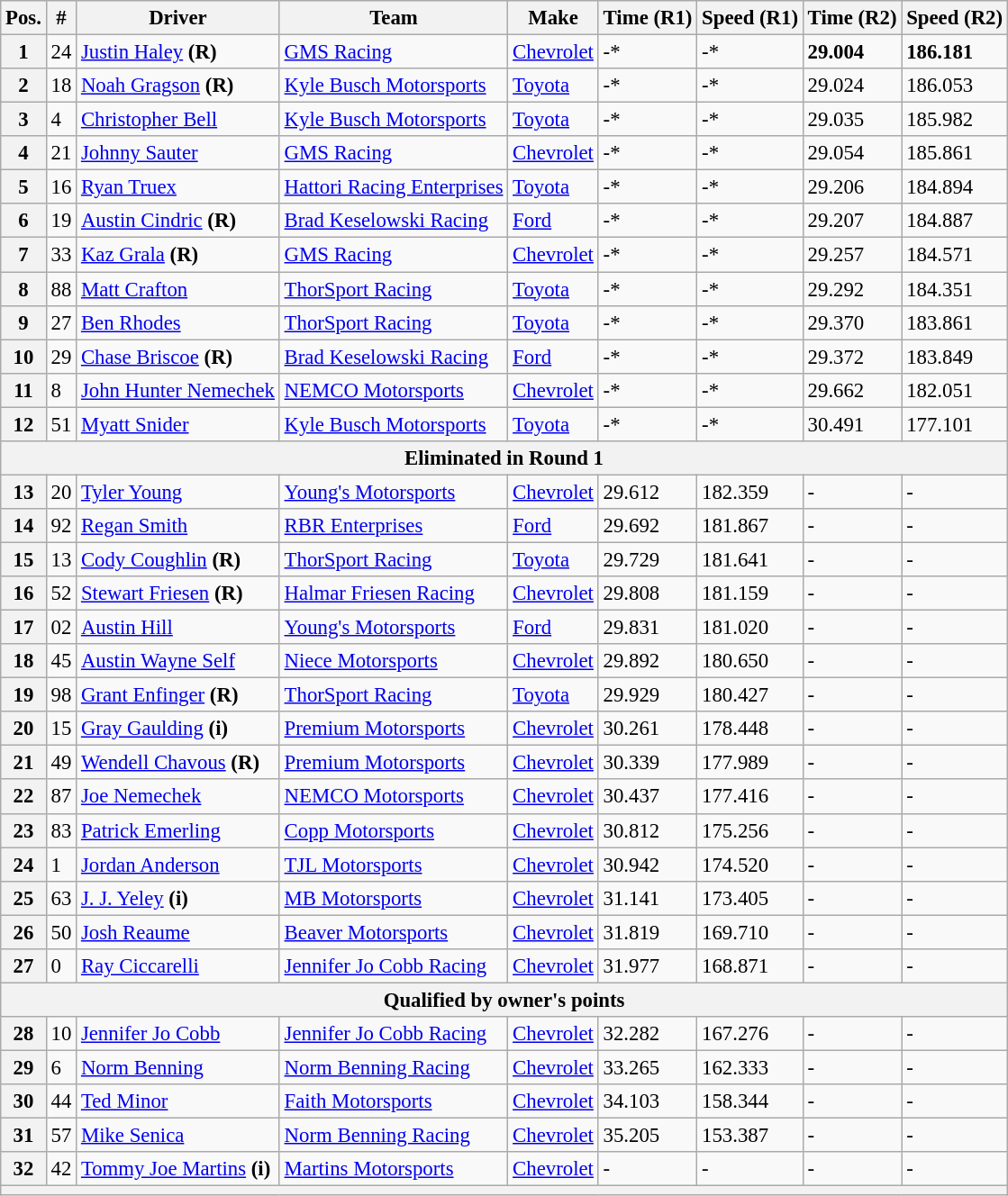<table class="wikitable" style="font-size:95%">
<tr>
<th>Pos.</th>
<th>#</th>
<th>Driver</th>
<th>Team</th>
<th>Make</th>
<th>Time (R1)</th>
<th>Speed (R1)</th>
<th>Time (R2)</th>
<th>Speed (R2)</th>
</tr>
<tr>
<th>1</th>
<td>24</td>
<td><a href='#'>Justin Haley</a> <strong>(R)</strong></td>
<td><a href='#'>GMS Racing</a></td>
<td><a href='#'>Chevrolet</a></td>
<td>-*</td>
<td>-*</td>
<td><strong>29.004</strong></td>
<td><strong>186.181</strong></td>
</tr>
<tr>
<th>2</th>
<td>18</td>
<td><a href='#'>Noah Gragson</a> <strong>(R)</strong></td>
<td><a href='#'>Kyle Busch Motorsports</a></td>
<td><a href='#'>Toyota</a></td>
<td>-*</td>
<td>-*</td>
<td>29.024</td>
<td>186.053</td>
</tr>
<tr>
<th>3</th>
<td>4</td>
<td><a href='#'>Christopher Bell</a></td>
<td><a href='#'>Kyle Busch Motorsports</a></td>
<td><a href='#'>Toyota</a></td>
<td>-*</td>
<td>-*</td>
<td>29.035</td>
<td>185.982</td>
</tr>
<tr>
<th>4</th>
<td>21</td>
<td><a href='#'>Johnny Sauter</a></td>
<td><a href='#'>GMS Racing</a></td>
<td><a href='#'>Chevrolet</a></td>
<td>-*</td>
<td>-*</td>
<td>29.054</td>
<td>185.861</td>
</tr>
<tr>
<th>5</th>
<td>16</td>
<td><a href='#'>Ryan Truex</a></td>
<td><a href='#'>Hattori Racing Enterprises</a></td>
<td><a href='#'>Toyota</a></td>
<td>-*</td>
<td>-*</td>
<td>29.206</td>
<td>184.894</td>
</tr>
<tr>
<th>6</th>
<td>19</td>
<td><a href='#'>Austin Cindric</a> <strong>(R)</strong></td>
<td><a href='#'>Brad Keselowski Racing</a></td>
<td><a href='#'>Ford</a></td>
<td>-*</td>
<td>-*</td>
<td>29.207</td>
<td>184.887</td>
</tr>
<tr>
<th>7</th>
<td>33</td>
<td><a href='#'>Kaz Grala</a> <strong>(R)</strong></td>
<td><a href='#'>GMS Racing</a></td>
<td><a href='#'>Chevrolet</a></td>
<td>-*</td>
<td>-*</td>
<td>29.257</td>
<td>184.571</td>
</tr>
<tr>
<th>8</th>
<td>88</td>
<td><a href='#'>Matt Crafton</a></td>
<td><a href='#'>ThorSport Racing</a></td>
<td><a href='#'>Toyota</a></td>
<td>-*</td>
<td>-*</td>
<td>29.292</td>
<td>184.351</td>
</tr>
<tr>
<th>9</th>
<td>27</td>
<td><a href='#'>Ben Rhodes</a></td>
<td><a href='#'>ThorSport Racing</a></td>
<td><a href='#'>Toyota</a></td>
<td>-*</td>
<td>-*</td>
<td>29.370</td>
<td>183.861</td>
</tr>
<tr>
<th>10</th>
<td>29</td>
<td><a href='#'>Chase Briscoe</a> <strong>(R)</strong></td>
<td><a href='#'>Brad Keselowski Racing</a></td>
<td><a href='#'>Ford</a></td>
<td>-*</td>
<td>-*</td>
<td>29.372</td>
<td>183.849</td>
</tr>
<tr>
<th>11</th>
<td>8</td>
<td><a href='#'>John Hunter Nemechek</a></td>
<td><a href='#'>NEMCO Motorsports</a></td>
<td><a href='#'>Chevrolet</a></td>
<td>-*</td>
<td>-*</td>
<td>29.662</td>
<td>182.051</td>
</tr>
<tr>
<th>12</th>
<td>51</td>
<td><a href='#'>Myatt Snider</a></td>
<td><a href='#'>Kyle Busch Motorsports</a></td>
<td><a href='#'>Toyota</a></td>
<td>-*</td>
<td>-*</td>
<td>30.491</td>
<td>177.101</td>
</tr>
<tr>
<th colspan="9">Eliminated in Round 1</th>
</tr>
<tr>
<th>13</th>
<td>20</td>
<td><a href='#'>Tyler Young</a></td>
<td><a href='#'>Young's Motorsports</a></td>
<td><a href='#'>Chevrolet</a></td>
<td>29.612</td>
<td>182.359</td>
<td>-</td>
<td>-</td>
</tr>
<tr>
<th>14</th>
<td>92</td>
<td><a href='#'>Regan Smith</a></td>
<td><a href='#'>RBR Enterprises</a></td>
<td><a href='#'>Ford</a></td>
<td>29.692</td>
<td>181.867</td>
<td>-</td>
<td>-</td>
</tr>
<tr>
<th>15</th>
<td>13</td>
<td><a href='#'>Cody Coughlin</a> <strong>(R)</strong></td>
<td><a href='#'>ThorSport Racing</a></td>
<td><a href='#'>Toyota</a></td>
<td>29.729</td>
<td>181.641</td>
<td>-</td>
<td>-</td>
</tr>
<tr>
<th>16</th>
<td>52</td>
<td><a href='#'>Stewart Friesen</a> <strong>(R)</strong></td>
<td><a href='#'>Halmar Friesen Racing</a></td>
<td><a href='#'>Chevrolet</a></td>
<td>29.808</td>
<td>181.159</td>
<td>-</td>
<td>-</td>
</tr>
<tr>
<th>17</th>
<td>02</td>
<td><a href='#'>Austin Hill</a></td>
<td><a href='#'>Young's Motorsports</a></td>
<td><a href='#'>Ford</a></td>
<td>29.831</td>
<td>181.020</td>
<td>-</td>
<td>-</td>
</tr>
<tr>
<th>18</th>
<td>45</td>
<td><a href='#'>Austin Wayne Self</a></td>
<td><a href='#'>Niece Motorsports</a></td>
<td><a href='#'>Chevrolet</a></td>
<td>29.892</td>
<td>180.650</td>
<td>-</td>
<td>-</td>
</tr>
<tr>
<th>19</th>
<td>98</td>
<td><a href='#'>Grant Enfinger</a> <strong>(R)</strong></td>
<td><a href='#'>ThorSport Racing</a></td>
<td><a href='#'>Toyota</a></td>
<td>29.929</td>
<td>180.427</td>
<td>-</td>
<td>-</td>
</tr>
<tr>
<th>20</th>
<td>15</td>
<td><a href='#'>Gray Gaulding</a> <strong>(i)</strong></td>
<td><a href='#'>Premium Motorsports</a></td>
<td><a href='#'>Chevrolet</a></td>
<td>30.261</td>
<td>178.448</td>
<td>-</td>
<td>-</td>
</tr>
<tr>
<th>21</th>
<td>49</td>
<td><a href='#'>Wendell Chavous</a> <strong>(R)</strong></td>
<td><a href='#'>Premium Motorsports</a></td>
<td><a href='#'>Chevrolet</a></td>
<td>30.339</td>
<td>177.989</td>
<td>-</td>
<td>-</td>
</tr>
<tr>
<th>22</th>
<td>87</td>
<td><a href='#'>Joe Nemechek</a></td>
<td><a href='#'>NEMCO Motorsports</a></td>
<td><a href='#'>Chevrolet</a></td>
<td>30.437</td>
<td>177.416</td>
<td>-</td>
<td>-</td>
</tr>
<tr>
<th>23</th>
<td>83</td>
<td><a href='#'>Patrick Emerling</a></td>
<td><a href='#'>Copp Motorsports</a></td>
<td><a href='#'>Chevrolet</a></td>
<td>30.812</td>
<td>175.256</td>
<td>-</td>
<td>-</td>
</tr>
<tr>
<th>24</th>
<td>1</td>
<td><a href='#'>Jordan Anderson</a></td>
<td><a href='#'>TJL Motorsports</a></td>
<td><a href='#'>Chevrolet</a></td>
<td>30.942</td>
<td>174.520</td>
<td>-</td>
<td>-</td>
</tr>
<tr>
<th>25</th>
<td>63</td>
<td><a href='#'>J. J. Yeley</a> <strong>(i)</strong></td>
<td><a href='#'>MB Motorsports</a></td>
<td><a href='#'>Chevrolet</a></td>
<td>31.141</td>
<td>173.405</td>
<td>-</td>
<td>-</td>
</tr>
<tr>
<th>26</th>
<td>50</td>
<td><a href='#'>Josh Reaume</a></td>
<td><a href='#'>Beaver Motorsports</a></td>
<td><a href='#'>Chevrolet</a></td>
<td>31.819</td>
<td>169.710</td>
<td>-</td>
<td>-</td>
</tr>
<tr>
<th>27</th>
<td>0</td>
<td><a href='#'>Ray Ciccarelli</a></td>
<td><a href='#'>Jennifer Jo Cobb Racing</a></td>
<td><a href='#'>Chevrolet</a></td>
<td>31.977</td>
<td>168.871</td>
<td>-</td>
<td>-</td>
</tr>
<tr>
<th colspan="9">Qualified by owner's points</th>
</tr>
<tr>
<th>28</th>
<td>10</td>
<td><a href='#'>Jennifer Jo Cobb</a></td>
<td><a href='#'>Jennifer Jo Cobb Racing</a></td>
<td><a href='#'>Chevrolet</a></td>
<td>32.282</td>
<td>167.276</td>
<td>-</td>
<td>-</td>
</tr>
<tr>
<th>29</th>
<td>6</td>
<td><a href='#'>Norm Benning</a></td>
<td><a href='#'>Norm Benning Racing</a></td>
<td><a href='#'>Chevrolet</a></td>
<td>33.265</td>
<td>162.333</td>
<td>-</td>
<td>-</td>
</tr>
<tr>
<th>30</th>
<td>44</td>
<td><a href='#'>Ted Minor</a></td>
<td><a href='#'>Faith Motorsports</a></td>
<td><a href='#'>Chevrolet</a></td>
<td>34.103</td>
<td>158.344</td>
<td>-</td>
<td>-</td>
</tr>
<tr>
<th>31</th>
<td>57</td>
<td><a href='#'>Mike Senica</a></td>
<td><a href='#'>Norm Benning Racing</a></td>
<td><a href='#'>Chevrolet</a></td>
<td>35.205</td>
<td>153.387</td>
<td>-</td>
<td>-</td>
</tr>
<tr>
<th>32</th>
<td>42</td>
<td><a href='#'>Tommy Joe Martins</a> <strong>(i)</strong></td>
<td><a href='#'>Martins Motorsports</a></td>
<td><a href='#'>Chevrolet</a></td>
<td>-</td>
<td>-</td>
<td>-</td>
<td>-</td>
</tr>
<tr>
<th colspan="9"></th>
</tr>
</table>
